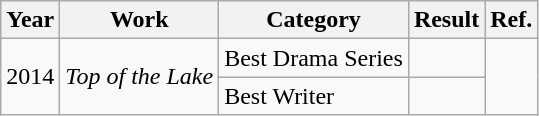<table class="wikitable">
<tr>
<th>Year</th>
<th>Work</th>
<th>Category</th>
<th>Result</th>
<th>Ref.</th>
</tr>
<tr>
<td rowspan="2">2014</td>
<td rowspan="2"><em>Top of the Lake</em></td>
<td>Best Drama Series</td>
<td></td>
<td rowspan="2"></td>
</tr>
<tr>
<td>Best Writer</td>
<td></td>
</tr>
</table>
